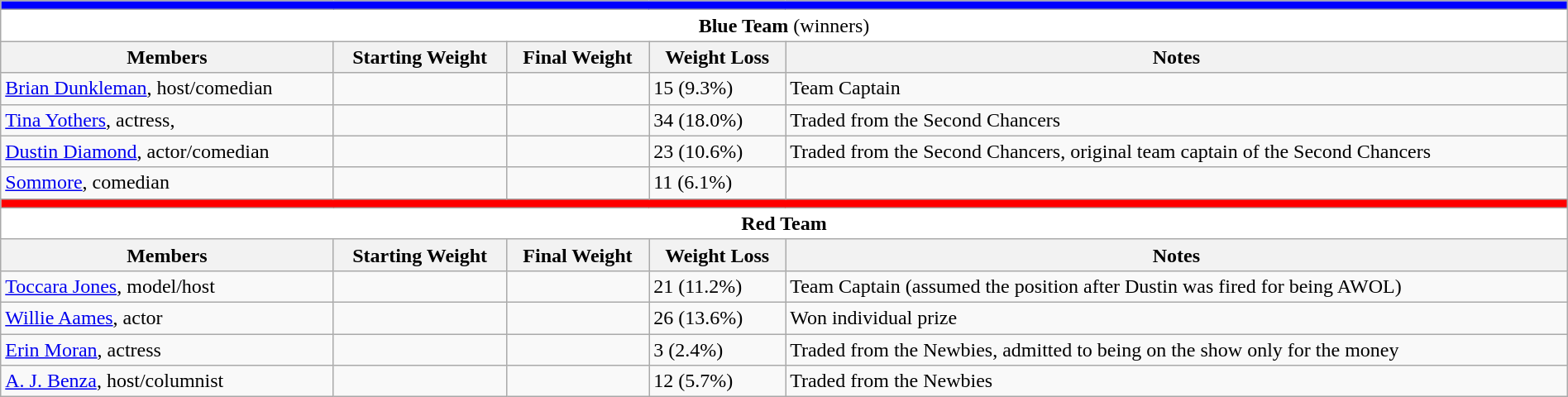<table class="wikitable" width="100%">
<tr>
<td colspan=5 style="line-height:0.5em; background:blue"></td>
</tr>
<tr>
<td colspan=5 align="center" bgcolor="white"><strong>Blue Team</strong> (winners)</td>
</tr>
<tr>
<th>Members</th>
<th>Starting Weight</th>
<th>Final Weight</th>
<th>Weight Loss</th>
<th>Notes</th>
</tr>
<tr>
<td><a href='#'>Brian Dunkleman</a>, host/comedian</td>
<td></td>
<td></td>
<td>15 (9.3%)</td>
<td>Team Captain</td>
</tr>
<tr>
<td><a href='#'>Tina Yothers</a>, actress,</td>
<td></td>
<td></td>
<td>34 (18.0%)</td>
<td>Traded from the Second Chancers</td>
</tr>
<tr>
<td><a href='#'>Dustin Diamond</a>, actor/comedian</td>
<td></td>
<td></td>
<td>23 (10.6%)</td>
<td>Traded from the Second Chancers, original team captain of the Second Chancers</td>
</tr>
<tr>
<td><a href='#'>Sommore</a>, comedian</td>
<td></td>
<td></td>
<td>11 (6.1%)</td>
<td></td>
</tr>
<tr>
<td colspan=5 style="line-height:0.5em; background:red"></td>
</tr>
<tr>
<td colspan=5 align="center" bgcolor="white"><strong>Red Team</strong></td>
</tr>
<tr>
<th>Members</th>
<th>Starting Weight</th>
<th>Final Weight</th>
<th>Weight Loss</th>
<th>Notes</th>
</tr>
<tr>
<td><a href='#'>Toccara Jones</a>, model/host</td>
<td></td>
<td></td>
<td>21 (11.2%)</td>
<td>Team Captain (assumed the position after Dustin was fired for being AWOL)</td>
</tr>
<tr>
<td><a href='#'>Willie Aames</a>, actor</td>
<td></td>
<td></td>
<td>26 (13.6%)</td>
<td>Won individual prize</td>
</tr>
<tr>
<td><a href='#'>Erin Moran</a>, actress</td>
<td></td>
<td></td>
<td>3 (2.4%)</td>
<td>Traded from the Newbies, admitted to being on the show only for the money</td>
</tr>
<tr>
<td><a href='#'>A. J. Benza</a>, host/columnist</td>
<td></td>
<td></td>
<td>12 (5.7%)</td>
<td>Traded from the Newbies</td>
</tr>
</table>
